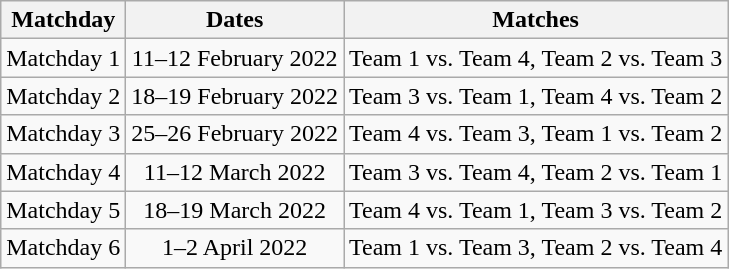<table class="wikitable" style="text-align:center">
<tr>
<th>Matchday</th>
<th>Dates</th>
<th>Matches</th>
</tr>
<tr>
<td>Matchday 1</td>
<td>11–12 February 2022</td>
<td>Team 1 vs. Team 4, Team 2 vs. Team 3</td>
</tr>
<tr>
<td>Matchday 2</td>
<td>18–19 February 2022</td>
<td>Team 3 vs. Team 1, Team 4 vs. Team 2</td>
</tr>
<tr>
<td>Matchday 3</td>
<td>25–26 February 2022</td>
<td>Team 4 vs. Team 3, Team 1 vs. Team 2</td>
</tr>
<tr>
<td>Matchday 4</td>
<td>11–12 March 2022</td>
<td>Team 3 vs. Team 4, Team 2 vs. Team 1</td>
</tr>
<tr>
<td>Matchday 5</td>
<td>18–19 March 2022</td>
<td>Team 4 vs. Team 1, Team 3 vs. Team 2</td>
</tr>
<tr>
<td>Matchday 6</td>
<td>1–2 April 2022</td>
<td>Team 1 vs. Team 3, Team 2 vs. Team 4</td>
</tr>
</table>
